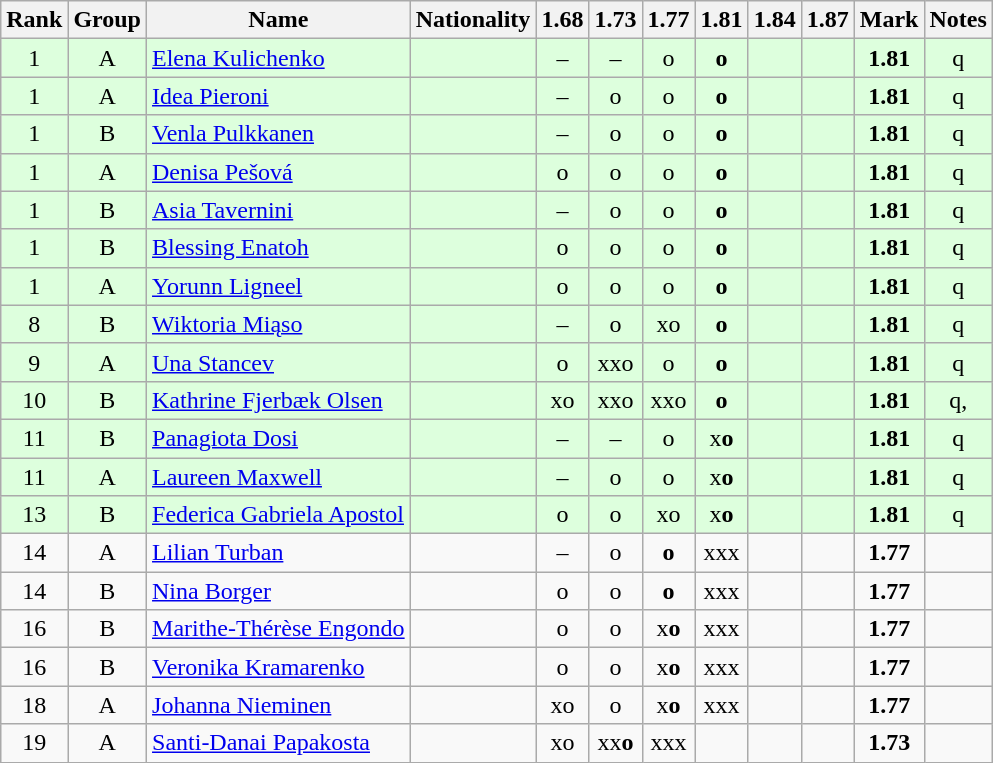<table class="wikitable sortable" style="text-align:center">
<tr>
<th>Rank</th>
<th>Group</th>
<th>Name</th>
<th>Nationality</th>
<th>1.68</th>
<th>1.73</th>
<th>1.77</th>
<th>1.81</th>
<th>1.84</th>
<th>1.87</th>
<th>Mark</th>
<th>Notes</th>
</tr>
<tr bgcolor=ddffdd>
<td>1</td>
<td>A</td>
<td align=left><a href='#'>Elena Kulichenko</a></td>
<td align=left></td>
<td>–</td>
<td>–</td>
<td>o</td>
<td><strong>o</strong></td>
<td></td>
<td></td>
<td><strong>1.81</strong></td>
<td>q</td>
</tr>
<tr bgcolor=ddffdd>
<td>1</td>
<td>A</td>
<td align=left><a href='#'>Idea Pieroni</a></td>
<td align=left></td>
<td>–</td>
<td>o</td>
<td>o</td>
<td><strong>o</strong></td>
<td></td>
<td></td>
<td><strong>1.81</strong></td>
<td>q</td>
</tr>
<tr bgcolor=ddffdd>
<td>1</td>
<td>B</td>
<td align=left><a href='#'>Venla Pulkkanen</a></td>
<td align=left></td>
<td>–</td>
<td>o</td>
<td>o</td>
<td><strong>o</strong></td>
<td></td>
<td></td>
<td><strong>1.81</strong></td>
<td>q</td>
</tr>
<tr bgcolor=ddffdd>
<td>1</td>
<td>A</td>
<td align=left><a href='#'>Denisa Pešová</a></td>
<td align=left></td>
<td>o</td>
<td>o</td>
<td>o</td>
<td><strong>o</strong></td>
<td></td>
<td></td>
<td><strong>1.81</strong></td>
<td>q</td>
</tr>
<tr bgcolor=ddffdd>
<td>1</td>
<td>B</td>
<td align=left><a href='#'>Asia Tavernini</a></td>
<td align=left></td>
<td>–</td>
<td>o</td>
<td>o</td>
<td><strong>o</strong></td>
<td></td>
<td></td>
<td><strong>1.81</strong></td>
<td>q</td>
</tr>
<tr bgcolor=ddffdd>
<td>1</td>
<td>B</td>
<td align=left><a href='#'>Blessing Enatoh</a></td>
<td align=left></td>
<td>o</td>
<td>o</td>
<td>o</td>
<td><strong>o</strong></td>
<td></td>
<td></td>
<td><strong>1.81</strong></td>
<td>q</td>
</tr>
<tr bgcolor=ddffdd>
<td>1</td>
<td>A</td>
<td align=left><a href='#'>Yorunn Ligneel</a></td>
<td align=left></td>
<td>o</td>
<td>o</td>
<td>o</td>
<td><strong>o</strong></td>
<td></td>
<td></td>
<td><strong>1.81</strong></td>
<td>q</td>
</tr>
<tr bgcolor=ddffdd>
<td>8</td>
<td>B</td>
<td align=left><a href='#'>Wiktoria Miąso</a></td>
<td align=left></td>
<td>–</td>
<td>o</td>
<td>xo</td>
<td><strong>o</strong></td>
<td></td>
<td></td>
<td><strong>1.81</strong></td>
<td>q</td>
</tr>
<tr bgcolor=ddffdd>
<td>9</td>
<td>A</td>
<td align=left><a href='#'>Una Stancev</a></td>
<td align=left></td>
<td>o</td>
<td>xxo</td>
<td>o</td>
<td><strong>o</strong></td>
<td></td>
<td></td>
<td><strong>1.81</strong></td>
<td>q</td>
</tr>
<tr bgcolor=ddffdd>
<td>10</td>
<td>B</td>
<td align=left><a href='#'>Kathrine Fjerbæk Olsen</a></td>
<td align=left></td>
<td>xo</td>
<td>xxo</td>
<td>xxo</td>
<td><strong>o</strong></td>
<td></td>
<td></td>
<td><strong>1.81</strong></td>
<td>q, </td>
</tr>
<tr bgcolor=ddffdd>
<td>11</td>
<td>B</td>
<td align=left><a href='#'>Panagiota Dosi</a></td>
<td align=left></td>
<td>–</td>
<td>–</td>
<td>o</td>
<td>x<strong>o</strong></td>
<td></td>
<td></td>
<td><strong>1.81</strong></td>
<td>q</td>
</tr>
<tr bgcolor=ddffdd>
<td>11</td>
<td>A</td>
<td align=left><a href='#'>Laureen Maxwell</a></td>
<td align=left></td>
<td>–</td>
<td>o</td>
<td>o</td>
<td>x<strong>o</strong></td>
<td></td>
<td></td>
<td><strong>1.81</strong></td>
<td>q</td>
</tr>
<tr bgcolor=ddffdd>
<td>13</td>
<td>B</td>
<td align=left><a href='#'>Federica Gabriela Apostol</a></td>
<td align=left></td>
<td>o</td>
<td>o</td>
<td>xo</td>
<td>x<strong>o</strong></td>
<td></td>
<td></td>
<td><strong>1.81</strong></td>
<td>q</td>
</tr>
<tr>
<td>14</td>
<td>A</td>
<td align=left><a href='#'>Lilian Turban</a></td>
<td align=left></td>
<td>–</td>
<td>o</td>
<td><strong>o</strong></td>
<td>xxx</td>
<td></td>
<td></td>
<td><strong>1.77</strong></td>
<td></td>
</tr>
<tr>
<td>14</td>
<td>B</td>
<td align=left><a href='#'>Nina Borger</a></td>
<td align=left></td>
<td>o</td>
<td>o</td>
<td><strong>o</strong></td>
<td>xxx</td>
<td></td>
<td></td>
<td><strong>1.77</strong></td>
<td></td>
</tr>
<tr>
<td>16</td>
<td>B</td>
<td align=left><a href='#'>Marithe-Thérèse Engondo</a></td>
<td align=left></td>
<td>o</td>
<td>o</td>
<td>x<strong>o</strong></td>
<td>xxx</td>
<td></td>
<td></td>
<td><strong>1.77</strong></td>
<td></td>
</tr>
<tr>
<td>16</td>
<td>B</td>
<td align=left><a href='#'>Veronika Kramarenko</a></td>
<td align=left></td>
<td>o</td>
<td>o</td>
<td>x<strong>o</strong></td>
<td>xxx</td>
<td></td>
<td></td>
<td><strong>1.77</strong></td>
<td></td>
</tr>
<tr>
<td>18</td>
<td>A</td>
<td align=left><a href='#'>Johanna Nieminen</a></td>
<td align=left></td>
<td>xo</td>
<td>o</td>
<td>x<strong>o</strong></td>
<td>xxx</td>
<td></td>
<td></td>
<td><strong>1.77</strong></td>
<td></td>
</tr>
<tr>
<td>19</td>
<td>A</td>
<td align=left><a href='#'>Santi-Danai Papakosta</a></td>
<td align=left></td>
<td>xo</td>
<td>xx<strong>o</strong></td>
<td>xxx</td>
<td></td>
<td></td>
<td></td>
<td><strong>1.73</strong></td>
<td></td>
</tr>
</table>
